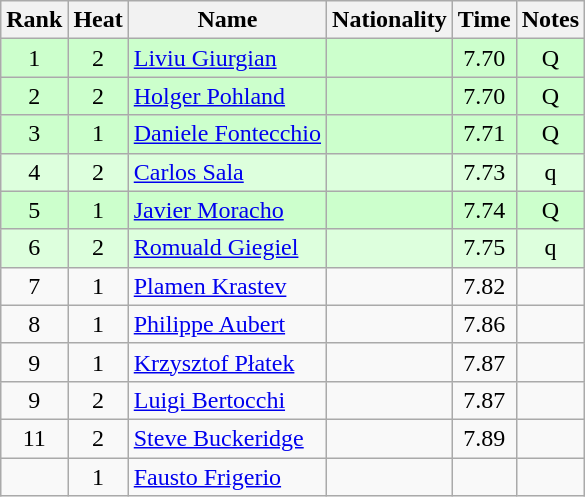<table class="wikitable sortable" style="text-align:center">
<tr>
<th>Rank</th>
<th>Heat</th>
<th>Name</th>
<th>Nationality</th>
<th>Time</th>
<th>Notes</th>
</tr>
<tr bgcolor=ccffcc>
<td>1</td>
<td>2</td>
<td align="left"><a href='#'>Liviu Giurgian</a></td>
<td align=left></td>
<td>7.70</td>
<td>Q</td>
</tr>
<tr bgcolor=ccffcc>
<td>2</td>
<td>2</td>
<td align="left"><a href='#'>Holger Pohland</a></td>
<td align=left></td>
<td>7.70</td>
<td>Q</td>
</tr>
<tr bgcolor=ccffcc>
<td>3</td>
<td>1</td>
<td align="left"><a href='#'>Daniele Fontecchio</a></td>
<td align=left></td>
<td>7.71</td>
<td>Q</td>
</tr>
<tr bgcolor=ddffdd>
<td>4</td>
<td>2</td>
<td align="left"><a href='#'>Carlos Sala</a></td>
<td align=left></td>
<td>7.73</td>
<td>q</td>
</tr>
<tr bgcolor=ccffcc>
<td>5</td>
<td>1</td>
<td align="left"><a href='#'>Javier Moracho</a></td>
<td align=left></td>
<td>7.74</td>
<td>Q</td>
</tr>
<tr bgcolor=ddffdd>
<td>6</td>
<td>2</td>
<td align="left"><a href='#'>Romuald Giegiel</a></td>
<td align=left></td>
<td>7.75</td>
<td>q</td>
</tr>
<tr>
<td>7</td>
<td>1</td>
<td align="left"><a href='#'>Plamen Krastev</a></td>
<td align=left></td>
<td>7.82</td>
<td></td>
</tr>
<tr>
<td>8</td>
<td>1</td>
<td align="left"><a href='#'>Philippe Aubert</a></td>
<td align=left></td>
<td>7.86</td>
<td></td>
</tr>
<tr>
<td>9</td>
<td>1</td>
<td align="left"><a href='#'>Krzysztof Płatek</a></td>
<td align=left></td>
<td>7.87</td>
<td></td>
</tr>
<tr>
<td>9</td>
<td>2</td>
<td align="left"><a href='#'>Luigi Bertocchi</a></td>
<td align=left></td>
<td>7.87</td>
<td></td>
</tr>
<tr>
<td>11</td>
<td>2</td>
<td align="left"><a href='#'>Steve Buckeridge</a></td>
<td align=left></td>
<td>7.89</td>
<td></td>
</tr>
<tr>
<td></td>
<td>1</td>
<td align="left"><a href='#'>Fausto Frigerio</a></td>
<td align=left></td>
<td></td>
<td></td>
</tr>
</table>
